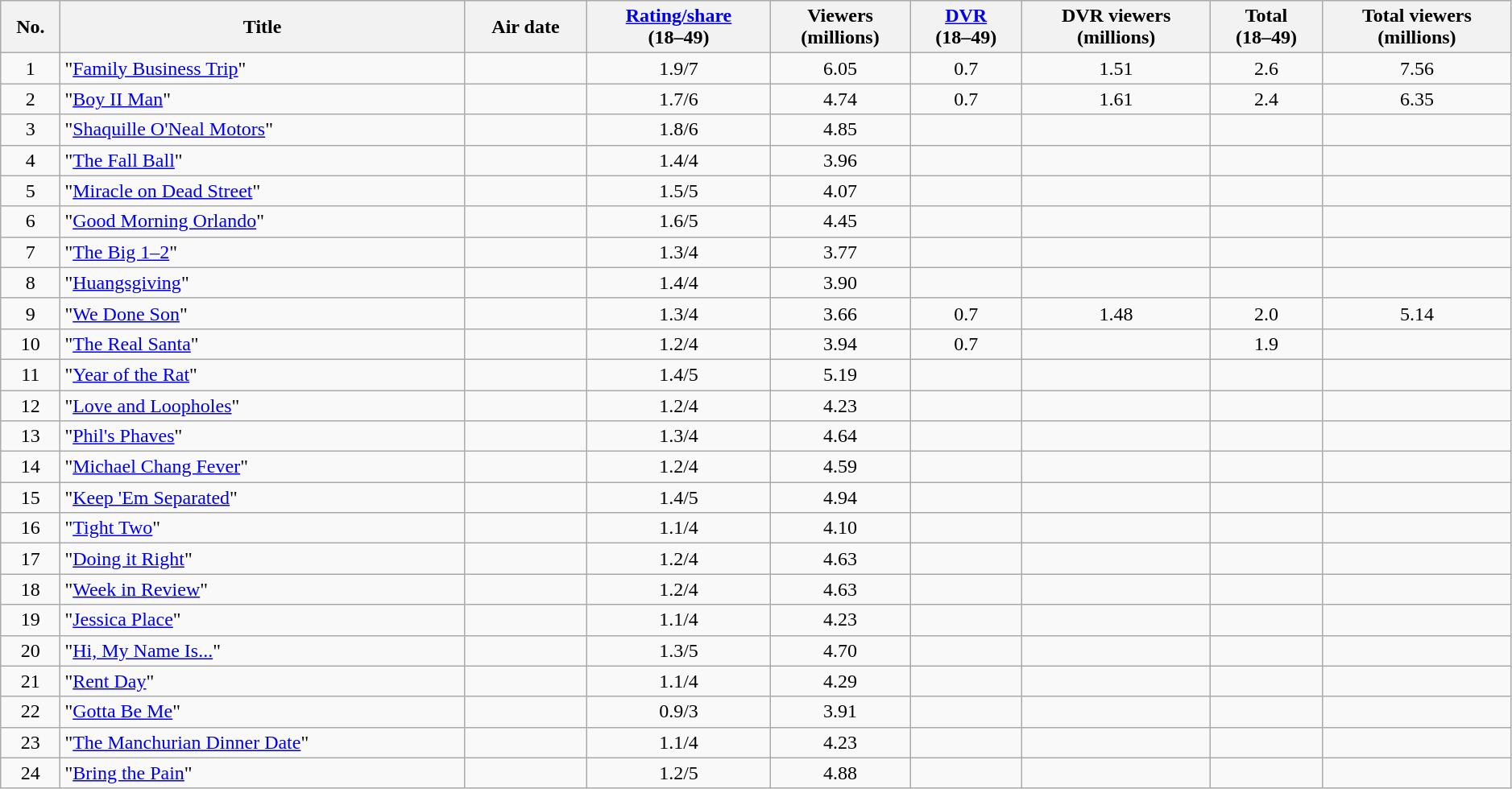<table class="wikitable sortable" style="text-align:center; width:99%">
<tr>
<th>No.</th>
<th>Title</th>
<th>Air date</th>
<th data-sort-type="number"><a href='#'>Rating/share</a><br>(18–49)</th>
<th data-sort-type="number">Viewers<br>(millions)</th>
<th data-sort-type="number"><a href='#'>DVR</a><br>(18–49)</th>
<th data-sort-type="number">DVR viewers<br>(millions)</th>
<th data-sort-type="number">Total<br>(18–49)</th>
<th data-sort-type="number">Total viewers<br>(millions)</th>
</tr>
<tr>
<td>1</td>
<td style="text-align:left;">"<a href='#'>Family Business Trip</a>"</td>
<td style="text-align:left;"></td>
<td>1.9/7</td>
<td>6.05</td>
<td>0.7</td>
<td>1.51</td>
<td>2.6</td>
<td>7.56</td>
</tr>
<tr>
<td>2</td>
<td style="text-align:left;">"<a href='#'>Boy II Man</a>"</td>
<td style="text-align:left;"></td>
<td>1.7/6</td>
<td>4.74</td>
<td>0.7</td>
<td>1.61</td>
<td>2.4</td>
<td>6.35</td>
</tr>
<tr>
<td>3</td>
<td style="text-align:left;">"<a href='#'>Shaquille O'Neal Motors</a>"</td>
<td style="text-align:left;"></td>
<td>1.8/6</td>
<td>4.85</td>
<td></td>
<td></td>
<td></td>
<td></td>
</tr>
<tr>
<td>4</td>
<td style="text-align:left;">"<a href='#'>The Fall Ball</a>"</td>
<td style="text-align:left;"></td>
<td>1.4/4</td>
<td>3.96</td>
<td></td>
<td></td>
<td></td>
<td></td>
</tr>
<tr>
<td>5</td>
<td style="text-align:left;">"<a href='#'>Miracle on Dead Street</a>"</td>
<td style="text-align:left;"></td>
<td>1.5/5</td>
<td>4.07</td>
<td></td>
<td></td>
<td></td>
<td></td>
</tr>
<tr>
<td>6</td>
<td style="text-align:left;">"<a href='#'>Good Morning Orlando</a>"</td>
<td style="text-align:left;"></td>
<td>1.6/5</td>
<td>4.45</td>
<td></td>
<td></td>
<td></td>
<td></td>
</tr>
<tr>
<td>7</td>
<td style="text-align:left;">"<a href='#'>The Big 1–2</a>"</td>
<td style="text-align:left;"></td>
<td>1.3/4</td>
<td>3.77</td>
<td></td>
<td></td>
<td></td>
<td></td>
</tr>
<tr>
<td>8</td>
<td style="text-align:left;">"<a href='#'>Huangsgiving</a>"</td>
<td style="text-align:left;"></td>
<td>1.4/4</td>
<td>3.90</td>
<td></td>
<td></td>
<td></td>
<td></td>
</tr>
<tr>
<td>9</td>
<td style="text-align:left;">"<a href='#'>We Done Son</a>"</td>
<td style="text-align:left;"></td>
<td>1.3/4</td>
<td>3.66</td>
<td>0.7</td>
<td>1.48</td>
<td>2.0</td>
<td>5.14</td>
</tr>
<tr>
<td>10</td>
<td style="text-align:left;">"<a href='#'>The Real Santa</a>"</td>
<td style="text-align:left;"></td>
<td>1.2/4</td>
<td>3.94</td>
<td>0.7</td>
<td></td>
<td>1.9</td>
<td></td>
</tr>
<tr>
<td>11</td>
<td style="text-align:left;">"<a href='#'>Year of the Rat</a>"</td>
<td style="text-align:left;"></td>
<td>1.4/5</td>
<td>5.19</td>
<td></td>
<td></td>
<td></td>
<td></td>
</tr>
<tr>
<td>12</td>
<td style="text-align:left;">"<a href='#'>Love and Loopholes</a>"</td>
<td style="text-align:left;"></td>
<td>1.2/4</td>
<td>4.23</td>
<td></td>
<td></td>
<td></td>
<td></td>
</tr>
<tr>
<td>13</td>
<td style="text-align:left;">"<a href='#'>Phil's Phaves</a>"</td>
<td style="text-align:left;"></td>
<td>1.3/4</td>
<td>4.64</td>
<td></td>
<td></td>
<td></td>
<td></td>
</tr>
<tr>
<td>14</td>
<td style="text-align:left;">"<a href='#'>Michael Chang Fever</a>"</td>
<td style="text-align:left;"></td>
<td>1.2/4</td>
<td>4.59</td>
<td></td>
<td></td>
<td></td>
<td></td>
</tr>
<tr>
<td>15</td>
<td style="text-align:left;">"<a href='#'>Keep 'Em Separated</a>"</td>
<td style="text-align:left;"></td>
<td>1.4/5</td>
<td>4.94</td>
<td></td>
<td></td>
<td></td>
<td></td>
</tr>
<tr>
<td>16</td>
<td style="text-align:left;">"<a href='#'>Tight Two</a>"</td>
<td style="text-align:left;"></td>
<td>1.1/4</td>
<td>4.10</td>
<td></td>
<td></td>
<td></td>
<td></td>
</tr>
<tr>
<td>17</td>
<td style="text-align:left;">"<a href='#'>Doing it Right</a>"</td>
<td style="text-align:left;"></td>
<td>1.2/4</td>
<td>4.63</td>
<td></td>
<td></td>
<td></td>
<td></td>
</tr>
<tr>
<td>18</td>
<td style="text-align:left;">"<a href='#'>Week in Review</a>"</td>
<td style="text-align:left;"></td>
<td>1.2/4</td>
<td>4.63</td>
<td></td>
<td></td>
<td></td>
<td></td>
</tr>
<tr>
<td>19</td>
<td style="text-align:left;">"<a href='#'>Jessica Place</a>"</td>
<td style="text-align:left;"></td>
<td>1.1/4</td>
<td>4.23</td>
<td></td>
<td></td>
<td></td>
<td></td>
</tr>
<tr>
<td>20</td>
<td style="text-align:left;">"<a href='#'>Hi, My Name Is...</a>"</td>
<td style="text-align:left;"></td>
<td>1.3/5</td>
<td>4.70</td>
<td></td>
<td></td>
<td></td>
<td></td>
</tr>
<tr>
<td>21</td>
<td style="text-align:left;">"<a href='#'>Rent Day</a>"</td>
<td style="text-align:left;"></td>
<td>1.1/4</td>
<td>4.29</td>
<td></td>
<td></td>
<td></td>
<td></td>
</tr>
<tr>
<td>22</td>
<td style="text-align:left;">"<a href='#'>Gotta Be Me</a>"</td>
<td style="text-align:left;"></td>
<td>0.9/3</td>
<td>3.91</td>
<td></td>
<td></td>
<td></td>
<td></td>
</tr>
<tr>
<td>23</td>
<td style="text-align:left;">"<a href='#'>The Manchurian Dinner Date</a>"</td>
<td style="text-align:left;"></td>
<td>1.1/4</td>
<td>4.23</td>
<td></td>
<td></td>
<td></td>
<td></td>
</tr>
<tr>
<td>24</td>
<td style="text-align:left;">"<a href='#'>Bring the Pain</a>"</td>
<td style="text-align:left;"></td>
<td>1.2/5</td>
<td>4.88</td>
<td></td>
<td></td>
<td></td>
<td></td>
</tr>
</table>
